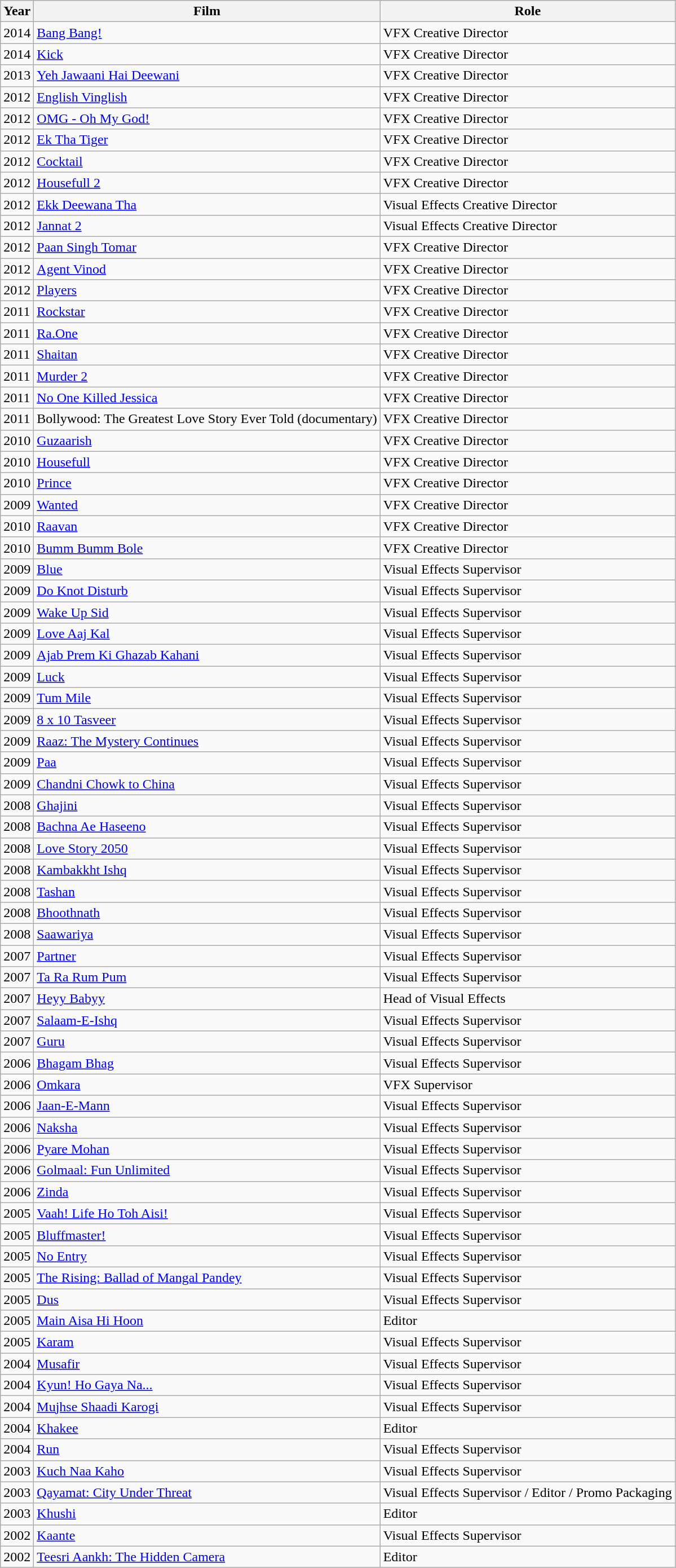<table class="wikitable sortable plainrowheaders">
<tr>
<th>Year</th>
<th>Film</th>
<th>Role</th>
</tr>
<tr>
<td>2014</td>
<td><a href='#'>Bang Bang!</a></td>
<td>VFX Creative Director</td>
</tr>
<tr>
<td>2014</td>
<td><a href='#'>Kick</a></td>
<td>VFX Creative Director</td>
</tr>
<tr>
<td>2013</td>
<td><a href='#'>Yeh Jawaani Hai Deewani</a></td>
<td>VFX Creative Director</td>
</tr>
<tr>
<td>2012</td>
<td><a href='#'>English Vinglish</a></td>
<td>VFX Creative Director</td>
</tr>
<tr>
<td>2012</td>
<td><a href='#'>OMG - Oh My God!</a></td>
<td>VFX Creative Director</td>
</tr>
<tr>
<td>2012</td>
<td><a href='#'>Ek Tha Tiger</a></td>
<td>VFX Creative Director</td>
</tr>
<tr>
<td>2012</td>
<td><a href='#'>Cocktail</a></td>
<td>VFX Creative Director</td>
</tr>
<tr>
<td>2012</td>
<td><a href='#'>Housefull 2</a></td>
<td>VFX Creative Director</td>
</tr>
<tr>
<td>2012</td>
<td><a href='#'>Ekk Deewana Tha</a></td>
<td>Visual Effects Creative Director</td>
</tr>
<tr>
<td>2012</td>
<td><a href='#'>Jannat 2</a></td>
<td>Visual Effects Creative Director</td>
</tr>
<tr>
<td>2012</td>
<td><a href='#'>Paan Singh Tomar</a></td>
<td>VFX Creative Director</td>
</tr>
<tr>
<td>2012</td>
<td><a href='#'>Agent Vinod</a></td>
<td>VFX Creative Director</td>
</tr>
<tr>
<td>2012</td>
<td><a href='#'>Players</a></td>
<td>VFX Creative Director</td>
</tr>
<tr>
<td>2011</td>
<td><a href='#'>Rockstar</a></td>
<td>VFX Creative Director</td>
</tr>
<tr>
<td>2011</td>
<td><a href='#'>Ra.One</a></td>
<td>VFX Creative Director</td>
</tr>
<tr>
<td>2011</td>
<td><a href='#'>Shaitan</a></td>
<td>VFX Creative Director</td>
</tr>
<tr>
<td>2011</td>
<td><a href='#'>Murder 2</a></td>
<td>VFX Creative Director</td>
</tr>
<tr>
<td>2011</td>
<td><a href='#'>No One Killed Jessica</a></td>
<td>VFX Creative Director</td>
</tr>
<tr>
<td>2011</td>
<td>Bollywood: The Greatest Love Story Ever Told (documentary)</td>
<td>VFX Creative Director</td>
</tr>
<tr>
<td>2010</td>
<td><a href='#'>Guzaarish</a></td>
<td>VFX Creative Director</td>
</tr>
<tr>
<td>2010</td>
<td><a href='#'>Housefull</a></td>
<td>VFX Creative Director</td>
</tr>
<tr>
<td>2010</td>
<td><a href='#'>Prince</a></td>
<td>VFX Creative Director</td>
</tr>
<tr>
<td>2009</td>
<td><a href='#'>Wanted</a></td>
<td>VFX Creative Director</td>
</tr>
<tr>
<td>2010</td>
<td><a href='#'>Raavan</a></td>
<td>VFX Creative Director</td>
</tr>
<tr>
<td>2010</td>
<td><a href='#'>Bumm Bumm Bole</a></td>
<td>VFX Creative Director</td>
</tr>
<tr>
<td>2009</td>
<td><a href='#'>Blue</a></td>
<td>Visual Effects Supervisor</td>
</tr>
<tr>
<td>2009</td>
<td><a href='#'>Do Knot Disturb</a></td>
<td>Visual Effects Supervisor</td>
</tr>
<tr>
<td>2009</td>
<td><a href='#'>Wake Up Sid</a></td>
<td>Visual Effects Supervisor</td>
</tr>
<tr>
<td>2009</td>
<td><a href='#'>Love Aaj Kal</a></td>
<td>Visual Effects Supervisor</td>
</tr>
<tr>
<td>2009</td>
<td><a href='#'>Ajab Prem Ki Ghazab Kahani</a></td>
<td>Visual Effects Supervisor</td>
</tr>
<tr>
<td>2009</td>
<td><a href='#'>Luck</a></td>
<td>Visual Effects Supervisor</td>
</tr>
<tr>
<td>2009</td>
<td><a href='#'>Tum Mile</a></td>
<td>Visual Effects Supervisor</td>
</tr>
<tr>
<td>2009</td>
<td><a href='#'>8 x 10 Tasveer</a></td>
<td>Visual Effects Supervisor</td>
</tr>
<tr>
<td>2009</td>
<td><a href='#'>Raaz: The Mystery Continues</a></td>
<td>Visual Effects Supervisor</td>
</tr>
<tr>
<td>2009</td>
<td><a href='#'>Paa</a></td>
<td>Visual Effects Supervisor</td>
</tr>
<tr>
<td>2009</td>
<td><a href='#'>Chandni Chowk to China</a></td>
<td>Visual Effects Supervisor</td>
</tr>
<tr>
<td>2008</td>
<td><a href='#'>Ghajini</a></td>
<td>Visual Effects Supervisor</td>
</tr>
<tr>
<td>2008</td>
<td><a href='#'>Bachna Ae Haseeno</a></td>
<td>Visual Effects Supervisor</td>
</tr>
<tr>
<td>2008</td>
<td><a href='#'>Love Story 2050</a></td>
<td>Visual Effects Supervisor</td>
</tr>
<tr>
<td>2008</td>
<td><a href='#'>Kambakkht Ishq</a></td>
<td>Visual Effects Supervisor</td>
</tr>
<tr>
<td>2008</td>
<td><a href='#'>Tashan</a>  </td>
<td>Visual Effects Supervisor</td>
</tr>
<tr>
<td>2008</td>
<td><a href='#'>Bhoothnath</a></td>
<td>Visual Effects Supervisor</td>
</tr>
<tr>
<td>2008</td>
<td><a href='#'>Saawariya</a></td>
<td>Visual Effects Supervisor</td>
</tr>
<tr>
<td>2007</td>
<td><a href='#'>Partner</a></td>
<td>Visual Effects Supervisor</td>
</tr>
<tr>
<td>2007</td>
<td><a href='#'>Ta Ra Rum Pum</a></td>
<td>Visual Effects Supervisor</td>
</tr>
<tr>
<td>2007</td>
<td><a href='#'>Heyy Babyy</a></td>
<td>Head of Visual Effects</td>
</tr>
<tr>
<td>2007</td>
<td><a href='#'>Salaam-E-Ishq</a></td>
<td>Visual Effects Supervisor</td>
</tr>
<tr>
<td>2007</td>
<td><a href='#'>Guru</a></td>
<td>Visual Effects Supervisor</td>
</tr>
<tr>
<td>2006</td>
<td><a href='#'>Bhagam Bhag</a></td>
<td>Visual Effects Supervisor</td>
</tr>
<tr>
<td>2006</td>
<td><a href='#'>Omkara</a></td>
<td>VFX Supervisor</td>
</tr>
<tr>
<td>2006</td>
<td><a href='#'>Jaan-E-Mann</a> </td>
<td>Visual Effects Supervisor</td>
</tr>
<tr>
<td>2006</td>
<td><a href='#'>Naksha</a></td>
<td>Visual Effects Supervisor</td>
</tr>
<tr>
<td>2006</td>
<td><a href='#'>Pyare Mohan</a></td>
<td>Visual Effects Supervisor</td>
</tr>
<tr>
<td>2006</td>
<td><a href='#'>Golmaal: Fun Unlimited</a></td>
<td>Visual Effects Supervisor</td>
</tr>
<tr>
<td>2006</td>
<td><a href='#'>Zinda</a> </td>
<td>Visual Effects Supervisor</td>
</tr>
<tr>
<td>2005</td>
<td><a href='#'>Vaah! Life Ho Toh Aisi!</a></td>
<td>Visual Effects Supervisor</td>
</tr>
<tr>
<td>2005</td>
<td><a href='#'>Bluffmaster!</a></td>
<td>Visual Effects Supervisor</td>
</tr>
<tr>
<td>2005</td>
<td><a href='#'>No Entry</a></td>
<td>Visual Effects Supervisor</td>
</tr>
<tr>
<td>2005</td>
<td><a href='#'>The Rising: Ballad of Mangal Pandey</a></td>
<td>Visual Effects Supervisor</td>
</tr>
<tr>
<td>2005</td>
<td><a href='#'>Dus</a></td>
<td>Visual Effects Supervisor</td>
</tr>
<tr>
<td>2005</td>
<td><a href='#'>Main Aisa Hi Hoon</a></td>
<td>Editor</td>
</tr>
<tr>
<td>2005</td>
<td><a href='#'>Karam</a></td>
<td>Visual Effects Supervisor</td>
</tr>
<tr>
<td>2004</td>
<td><a href='#'>Musafir</a></td>
<td>Visual Effects Supervisor</td>
</tr>
<tr>
<td>2004</td>
<td><a href='#'>Kyun! Ho Gaya Na...</a></td>
<td>Visual Effects Supervisor</td>
</tr>
<tr>
<td>2004</td>
<td><a href='#'>Mujhse Shaadi Karogi</a></td>
<td>Visual Effects Supervisor</td>
</tr>
<tr>
<td>2004</td>
<td><a href='#'>Khakee</a></td>
<td>Editor</td>
</tr>
<tr>
<td>2004</td>
<td><a href='#'>Run</a></td>
<td>Visual Effects Supervisor</td>
</tr>
<tr>
<td>2003</td>
<td><a href='#'>Kuch Naa Kaho</a></td>
<td>Visual Effects Supervisor</td>
</tr>
<tr>
<td>2003</td>
<td><a href='#'>Qayamat: City Under Threat</a></td>
<td>Visual Effects Supervisor / Editor / Promo Packaging</td>
</tr>
<tr>
<td>2003</td>
<td><a href='#'>Khushi</a></td>
<td>Editor</td>
</tr>
<tr>
<td>2002</td>
<td><a href='#'>Kaante</a> </td>
<td>Visual Effects Supervisor</td>
</tr>
<tr>
<td>2002</td>
<td><a href='#'>Teesri Aankh: The Hidden Camera</a></td>
<td>Editor</td>
</tr>
</table>
